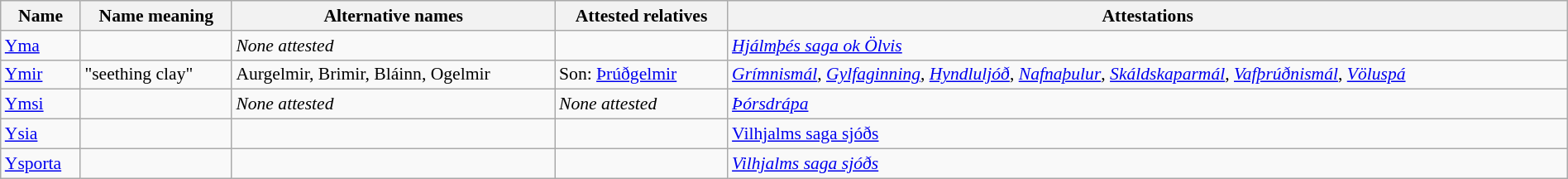<table class="wikitable sortable" style="font-size: 90%; width: 100%">
<tr>
<th>Name</th>
<th>Name meaning</th>
<th>Alternative names</th>
<th>Attested relatives</th>
<th>Attestations</th>
</tr>
<tr>
<td><a href='#'>Yma</a></td>
<td></td>
<td><em>None attested</em></td>
<td></td>
<td><em><a href='#'>Hjálmþés saga ok Ölvis</a></em></td>
</tr>
<tr>
<td><a href='#'>Ymir</a></td>
<td>"seething clay"</td>
<td>Aurgelmir, Brimir, Bláinn, Ogelmir</td>
<td>Son: <a href='#'>Þrúðgelmir</a></td>
<td><em><a href='#'>Grímnismál</a></em>, <em><a href='#'>Gylfaginning</a></em>, <em><a href='#'>Hyndluljóð</a></em>, <em><a href='#'>Nafnaþulur</a></em>, <em><a href='#'>Skáldskaparmál</a></em>, <em><a href='#'>Vafþrúðnismál</a></em>, <em><a href='#'>Völuspá</a></em></td>
</tr>
<tr>
<td><a href='#'>Ymsi</a></td>
<td></td>
<td><em>None attested</em></td>
<td><em>None attested</em></td>
<td><em><a href='#'>Þórsdrápa</a></em></td>
</tr>
<tr>
<td><a href='#'>Ysia</a></td>
<td></td>
<td></td>
<td></td>
<td><a href='#'>Vilhjalms saga sjóðs</a></td>
</tr>
<tr>
<td><a href='#'>Ysporta</a></td>
<td></td>
<td></td>
<td></td>
<td><em><a href='#'>Vilhjalms saga sjóðs</a></em></td>
</tr>
</table>
